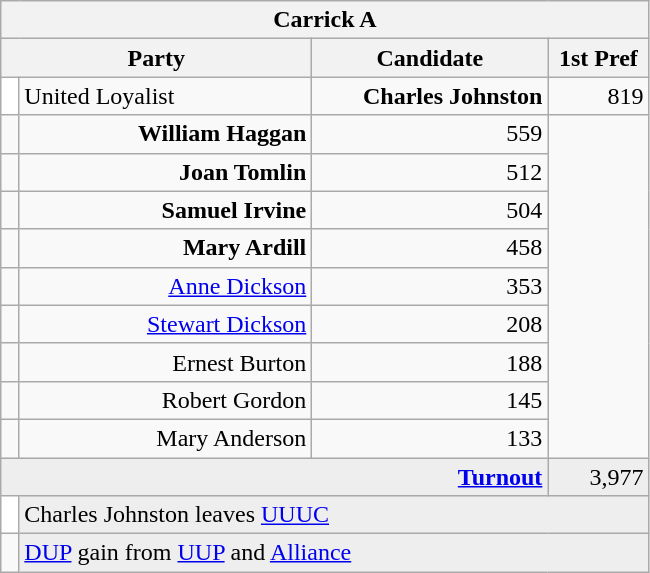<table class="wikitable">
<tr>
<th colspan="4" align="center">Carrick A</th>
</tr>
<tr>
<th colspan="2" align="center" width=200>Party</th>
<th width=150>Candidate</th>
<th width=60>1st Pref</th>
</tr>
<tr>
<td style="background-color: #FFFFFF"></td>
<td>United Loyalist</td>
<td align="right"><strong>Charles Johnston</strong></td>
<td align="right">819</td>
</tr>
<tr>
<td></td>
<td align="right"><strong>William Haggan</strong></td>
<td align="right">559</td>
</tr>
<tr>
<td></td>
<td align="right"><strong>Joan Tomlin</strong></td>
<td align="right">512</td>
</tr>
<tr>
<td></td>
<td align="right"><strong>Samuel Irvine</strong></td>
<td align="right">504</td>
</tr>
<tr>
<td></td>
<td align="right"><strong>Mary Ardill</strong></td>
<td align="right">458</td>
</tr>
<tr>
<td></td>
<td align="right"><a href='#'>Anne Dickson</a></td>
<td align="right">353</td>
</tr>
<tr>
<td></td>
<td align="right"><a href='#'>Stewart Dickson</a></td>
<td align="right">208</td>
</tr>
<tr>
<td></td>
<td align="right">Ernest Burton</td>
<td align="right">188</td>
</tr>
<tr>
<td></td>
<td align="right">Robert Gordon</td>
<td align="right">145</td>
</tr>
<tr>
<td></td>
<td align="right">Mary Anderson</td>
<td align="right">133</td>
</tr>
<tr bgcolor="EEEEEE">
<td colspan=3 align="right"><strong><a href='#'>Turnout</a></strong></td>
<td align="right">3,977</td>
</tr>
<tr>
<td bgcolor=#FFFFFF></td>
<td colspan=3 bgcolor="EEEEEE">Charles Johnston leaves <a href='#'>UUUC</a></td>
</tr>
<tr>
<td bgcolor=></td>
<td colspan=3 bgcolor="EEEEEE"><a href='#'>DUP</a> gain from <a href='#'>UUP</a> and <a href='#'>Alliance</a></td>
</tr>
</table>
